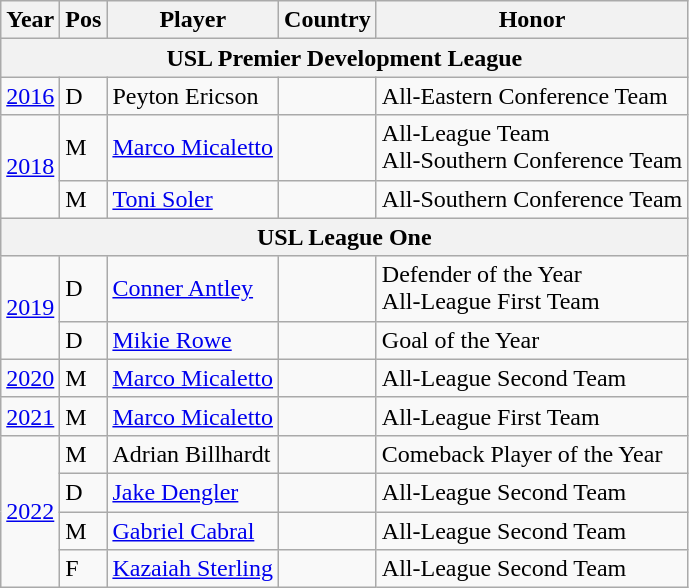<table class="wikitable">
<tr>
<th>Year</th>
<th>Pos</th>
<th>Player</th>
<th>Country</th>
<th>Honor</th>
</tr>
<tr>
<th colspan=5>USL Premier Development League</th>
</tr>
<tr>
<td><a href='#'>2016</a></td>
<td>D</td>
<td>Peyton Ericson</td>
<td></td>
<td>All-Eastern Conference Team</td>
</tr>
<tr>
<td rowspan=2><a href='#'>2018</a></td>
<td>M</td>
<td><a href='#'>Marco Micaletto</a></td>
<td></td>
<td>All-League Team<br>All-Southern Conference Team</td>
</tr>
<tr>
<td>M</td>
<td><a href='#'>Toni Soler</a></td>
<td></td>
<td>All-Southern Conference Team</td>
</tr>
<tr>
<th colspan=5>USL League One</th>
</tr>
<tr>
<td rowspan=2><a href='#'>2019</a></td>
<td>D</td>
<td><a href='#'>Conner Antley</a></td>
<td></td>
<td>Defender of the Year<br>All-League First Team</td>
</tr>
<tr>
<td>D</td>
<td><a href='#'>Mikie Rowe</a></td>
<td></td>
<td>Goal of the Year</td>
</tr>
<tr>
<td><a href='#'>2020</a></td>
<td>M</td>
<td><a href='#'>Marco Micaletto</a></td>
<td></td>
<td>All-League Second Team</td>
</tr>
<tr>
<td><a href='#'>2021</a></td>
<td>M</td>
<td><a href='#'>Marco Micaletto</a></td>
<td></td>
<td>All-League First Team</td>
</tr>
<tr>
<td rowspan=4><a href='#'>2022</a></td>
<td>M</td>
<td>Adrian Billhardt</td>
<td></td>
<td>Comeback Player of the Year</td>
</tr>
<tr>
<td>D</td>
<td><a href='#'>Jake Dengler</a></td>
<td></td>
<td>All-League Second Team</td>
</tr>
<tr>
<td>M</td>
<td><a href='#'>Gabriel Cabral</a></td>
<td></td>
<td>All-League Second Team</td>
</tr>
<tr>
<td>F</td>
<td><a href='#'>Kazaiah Sterling</a></td>
<td></td>
<td>All-League Second Team</td>
</tr>
</table>
